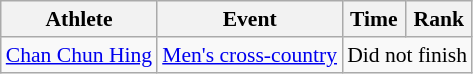<table class=wikitable style="font-size:90%">
<tr>
<th>Athlete</th>
<th>Event</th>
<th>Time</th>
<th>Rank</th>
</tr>
<tr align=center>
<td align=left><a href='#'>Chan Chun Hing</a></td>
<td align=left><a href='#'>Men's cross-country</a></td>
<td colspan=2>Did not finish</td>
</tr>
</table>
